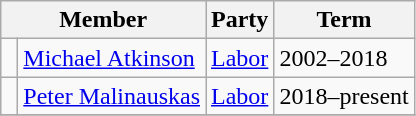<table class="wikitable">
<tr>
<th colspan=2>Member</th>
<th>Party</th>
<th>Term</th>
</tr>
<tr>
<td> </td>
<td><a href='#'>Michael Atkinson</a></td>
<td><a href='#'>Labor</a></td>
<td>2002–2018</td>
</tr>
<tr>
<td> </td>
<td><a href='#'>Peter Malinauskas</a></td>
<td><a href='#'>Labor</a></td>
<td>2018–present</td>
</tr>
<tr>
</tr>
</table>
